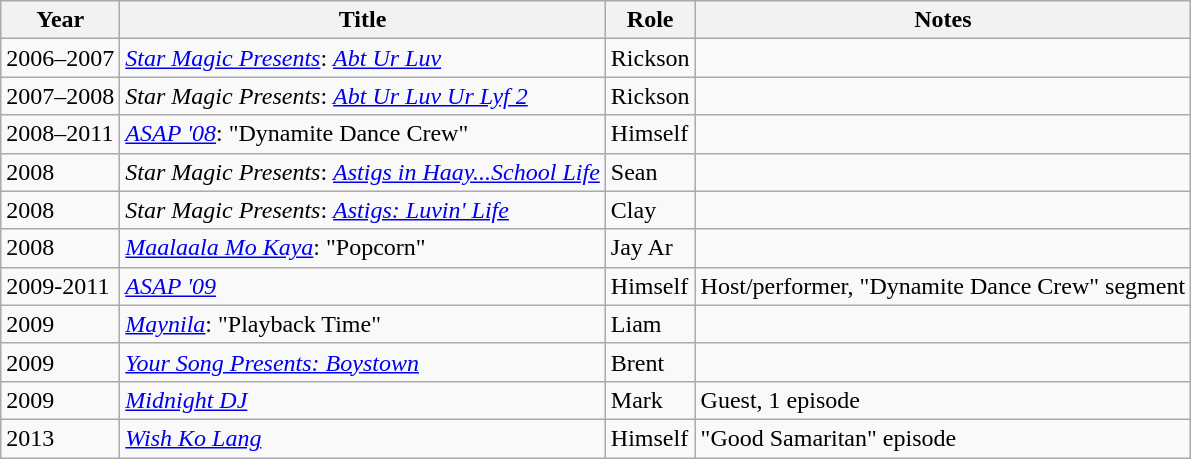<table class="wikitable sortable">
<tr>
<th>Year</th>
<th>Title</th>
<th>Role</th>
<th class="unsortable">Notes</th>
</tr>
<tr>
<td>2006–2007</td>
<td><em><a href='#'>Star Magic Presents</a></em>: <em><a href='#'>Abt Ur Luv</a></em></td>
<td>Rickson</td>
<td></td>
</tr>
<tr>
<td>2007–2008</td>
<td><em>Star Magic Presents</em>: <em><a href='#'>Abt Ur Luv Ur Lyf 2</a></em></td>
<td>Rickson</td>
<td></td>
</tr>
<tr>
<td>2008–2011</td>
<td><em><a href='#'>ASAP '08</a></em>: "Dynamite Dance Crew"</td>
<td>Himself</td>
<td></td>
</tr>
<tr>
<td>2008</td>
<td><em>Star Magic Presents</em>: <a href='#'><em>Astigs in Haay...School Life</em></a></td>
<td>Sean</td>
<td></td>
</tr>
<tr>
<td>2008</td>
<td><em>Star Magic Presents</em>: <a href='#'><em>Astigs: Luvin' Life</em></a></td>
<td>Clay</td>
<td></td>
</tr>
<tr>
<td>2008</td>
<td><em><a href='#'>Maalaala Mo Kaya</a></em>: "Popcorn"</td>
<td>Jay Ar</td>
<td></td>
</tr>
<tr>
<td>2009-2011</td>
<td><em><a href='#'>ASAP '09</a></em></td>
<td>Himself</td>
<td>Host/performer, "Dynamite Dance Crew" segment</td>
</tr>
<tr>
<td>2009</td>
<td><em><a href='#'>Maynila</a></em>: "Playback Time"</td>
<td>Liam</td>
<td></td>
</tr>
<tr>
<td>2009</td>
<td><em><a href='#'>Your Song Presents: Boystown</a></em></td>
<td>Brent</td>
<td></td>
</tr>
<tr>
<td>2009</td>
<td><em><a href='#'>Midnight DJ</a></em></td>
<td>Mark</td>
<td>Guest, 1 episode</td>
</tr>
<tr>
<td>2013</td>
<td><em><a href='#'>Wish Ko Lang</a></em></td>
<td>Himself</td>
<td>"Good Samaritan" episode</td>
</tr>
</table>
